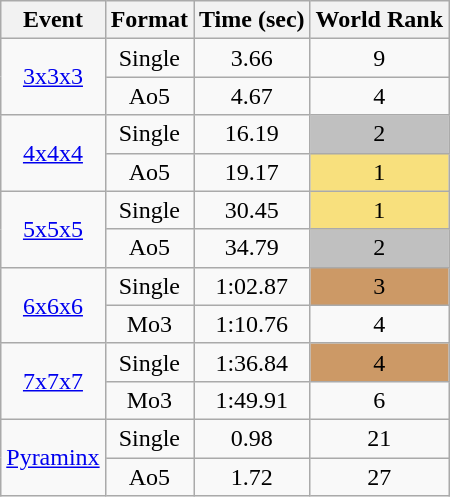<table class="wikitable">
<tr>
<th>Event</th>
<th>Format</th>
<th>Time (sec)</th>
<th>World Rank</th>
</tr>
<tr>
<td rowspan="2" align="center"><a href='#'>3x3x3</a></td>
<td align="center">Single</td>
<td align="center">3.66</td>
<td align="center">9</td>
</tr>
<tr>
<td align="center">Ao5</td>
<td align="center">4.67</td>
<td align="center">4</td>
</tr>
<tr>
<td rowspan="2" align="center"><a href='#'>4x4x4</a></td>
<td align="center">Single</td>
<td align="center">16.19</td>
<td style="background: #C0C0C0;" align="center">2</td>
</tr>
<tr>
<td align="center">Ao5</td>
<td align="center">19.17</td>
<td style="background: #f8e07d;" align="center">1</td>
</tr>
<tr>
<td rowspan="2" align="center"><a href='#'>5x5x5</a></td>
<td align="center">Single</td>
<td align="center">30.45</td>
<td style="background: #f8e07d;" align="center">1</td>
</tr>
<tr>
<td align="center">Ao5</td>
<td align="center">34.79</td>
<td style="background: #C0C0C0;" align="center">2</td>
</tr>
<tr>
<td rowspan="2" align="center"><a href='#'>6x6x6</a></td>
<td align="center">Single</td>
<td align="center">1:02.87</td>
<td style="background: #CC9966;" align="center">3</td>
</tr>
<tr>
<td align="center">Mo3</td>
<td align="center">1:10.76</td>
<td align="center">4</td>
</tr>
<tr>
<td rowspan="2" align="center"><a href='#'>7x7x7</a></td>
<td align="center">Single</td>
<td align="center">1:36.84</td>
<td style="background: #CC9966;" align="center">4</td>
</tr>
<tr>
<td align="center">Mo3</td>
<td align="center">1:49.91</td>
<td align="center">6</td>
</tr>
<tr>
<td rowspan="2" align="center"><a href='#'>Pyraminx</a></td>
<td align="center">Single</td>
<td align="center">0.98</td>
<td align="center">21</td>
</tr>
<tr>
<td align="center">Ao5</td>
<td align="center">1.72</td>
<td align="center">27</td>
</tr>
</table>
